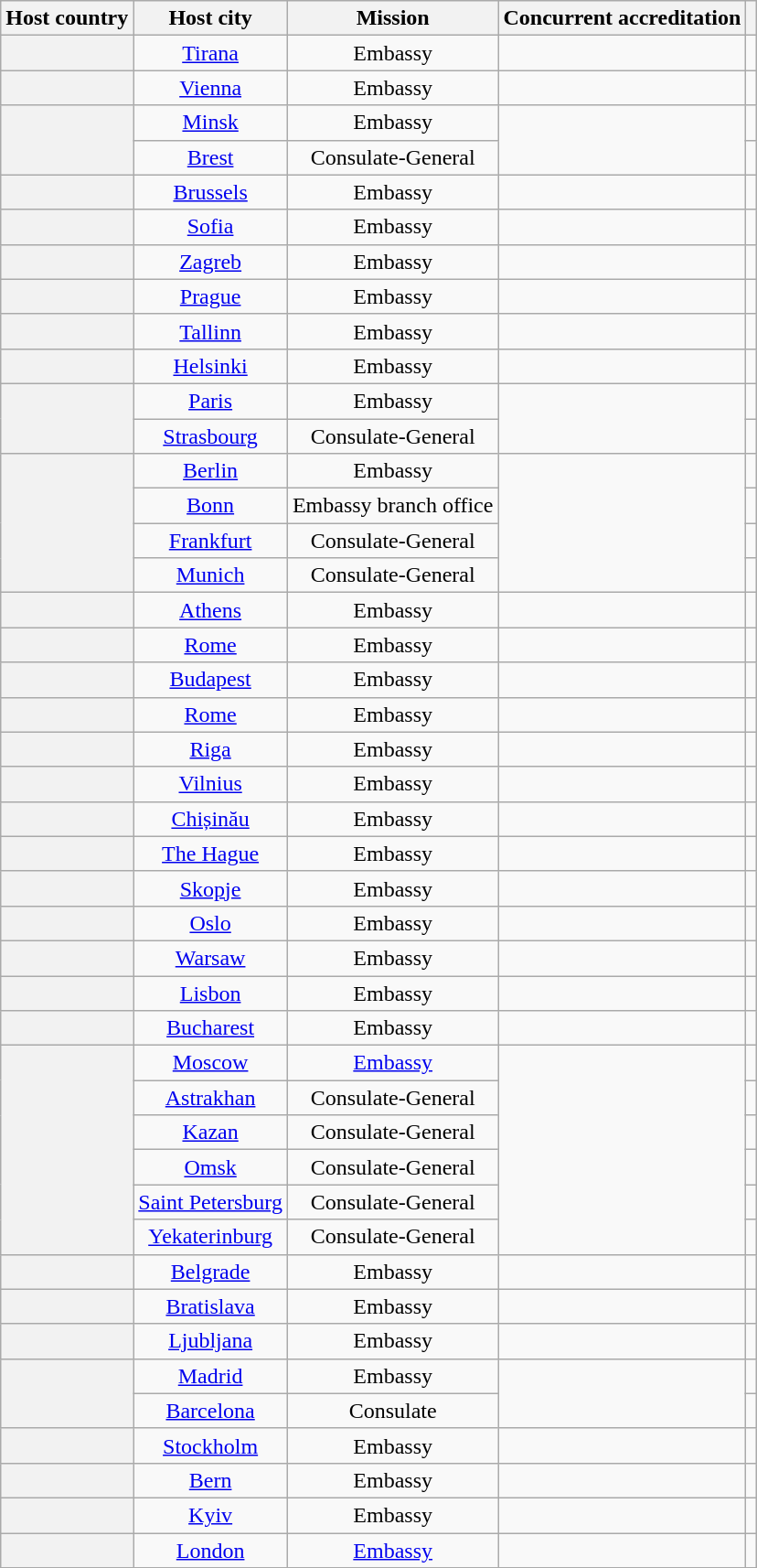<table class="wikitable plainrowheaders" style="text-align:center;">
<tr>
<th scope="col">Host country</th>
<th scope="col">Host city</th>
<th scope="col">Mission</th>
<th scope="col">Concurrent accreditation</th>
<th scope="col"></th>
</tr>
<tr>
<th scope="row"></th>
<td><a href='#'>Tirana</a></td>
<td>Embassy</td>
<td></td>
<td></td>
</tr>
<tr>
<th scope="row"></th>
<td><a href='#'>Vienna</a></td>
<td>Embassy</td>
<td></td>
<td></td>
</tr>
<tr>
<th scope="row" rowspan="2"></th>
<td><a href='#'>Minsk</a></td>
<td>Embassy</td>
<td rowspan="2"></td>
<td></td>
</tr>
<tr>
<td><a href='#'>Brest</a></td>
<td>Consulate-General</td>
<td></td>
</tr>
<tr>
<th scope="row"></th>
<td><a href='#'>Brussels</a></td>
<td>Embassy</td>
<td></td>
<td></td>
</tr>
<tr>
<th scope="row"></th>
<td><a href='#'>Sofia</a></td>
<td>Embassy</td>
<td></td>
<td></td>
</tr>
<tr>
<th scope="row"></th>
<td><a href='#'>Zagreb</a></td>
<td>Embassy</td>
<td></td>
<td></td>
</tr>
<tr>
<th scope="row"></th>
<td><a href='#'>Prague</a></td>
<td>Embassy</td>
<td></td>
<td></td>
</tr>
<tr>
<th scope="row"></th>
<td><a href='#'>Tallinn</a></td>
<td>Embassy</td>
<td></td>
<td></td>
</tr>
<tr>
<th scope="row"></th>
<td><a href='#'>Helsinki</a></td>
<td>Embassy</td>
<td></td>
<td></td>
</tr>
<tr>
<th scope="row" rowspan="2"></th>
<td><a href='#'>Paris</a></td>
<td>Embassy</td>
<td rowspan="2"></td>
<td></td>
</tr>
<tr>
<td><a href='#'>Strasbourg</a></td>
<td>Consulate-General</td>
<td></td>
</tr>
<tr>
<th scope="row" rowspan="4"></th>
<td><a href='#'>Berlin</a></td>
<td>Embassy</td>
<td rowspan="4"></td>
<td></td>
</tr>
<tr>
<td><a href='#'>Bonn</a></td>
<td>Embassy branch office</td>
<td></td>
</tr>
<tr>
<td><a href='#'>Frankfurt</a></td>
<td>Consulate-General</td>
<td></td>
</tr>
<tr>
<td><a href='#'>Munich</a></td>
<td>Consulate-General</td>
<td></td>
</tr>
<tr>
<th scope="row"></th>
<td><a href='#'>Athens</a></td>
<td>Embassy</td>
<td></td>
<td></td>
</tr>
<tr>
<th scope="row"></th>
<td><a href='#'>Rome</a></td>
<td>Embassy</td>
<td></td>
<td></td>
</tr>
<tr>
<th scope="row"></th>
<td><a href='#'>Budapest</a></td>
<td>Embassy</td>
<td></td>
<td></td>
</tr>
<tr>
<th scope="row"></th>
<td><a href='#'>Rome</a></td>
<td>Embassy</td>
<td></td>
<td></td>
</tr>
<tr>
<th scope="row"></th>
<td><a href='#'>Riga</a></td>
<td>Embassy</td>
<td></td>
<td></td>
</tr>
<tr>
<th scope="row"></th>
<td><a href='#'>Vilnius</a></td>
<td>Embassy</td>
<td></td>
<td></td>
</tr>
<tr>
<th scope="row"></th>
<td><a href='#'>Chișinău</a></td>
<td>Embassy</td>
<td></td>
<td></td>
</tr>
<tr>
<th scope="row"></th>
<td><a href='#'>The Hague</a></td>
<td>Embassy</td>
<td></td>
<td></td>
</tr>
<tr>
<th scope="row"></th>
<td><a href='#'>Skopje</a></td>
<td>Embassy</td>
<td></td>
<td></td>
</tr>
<tr>
<th scope="row"></th>
<td><a href='#'>Oslo</a></td>
<td>Embassy</td>
<td></td>
<td></td>
</tr>
<tr>
<th scope="row"></th>
<td><a href='#'>Warsaw</a></td>
<td>Embassy</td>
<td></td>
<td></td>
</tr>
<tr>
<th scope="row"></th>
<td><a href='#'>Lisbon</a></td>
<td>Embassy</td>
<td></td>
<td></td>
</tr>
<tr>
<th scope="row"></th>
<td><a href='#'>Bucharest</a></td>
<td>Embassy</td>
<td></td>
<td></td>
</tr>
<tr>
<th scope="row" rowspan="6"></th>
<td><a href='#'>Moscow</a></td>
<td><a href='#'>Embassy</a></td>
<td rowspan="6"></td>
<td></td>
</tr>
<tr>
<td><a href='#'>Astrakhan</a></td>
<td>Consulate-General</td>
<td></td>
</tr>
<tr>
<td><a href='#'>Kazan</a></td>
<td>Consulate-General</td>
<td></td>
</tr>
<tr>
<td><a href='#'>Omsk</a></td>
<td>Consulate-General</td>
<td></td>
</tr>
<tr>
<td><a href='#'>Saint Petersburg</a></td>
<td>Consulate-General</td>
<td></td>
</tr>
<tr>
<td><a href='#'>Yekaterinburg</a></td>
<td>Consulate-General</td>
<td></td>
</tr>
<tr>
<th scope="row"></th>
<td><a href='#'>Belgrade</a></td>
<td>Embassy</td>
<td></td>
<td></td>
</tr>
<tr>
<th scope="row"></th>
<td><a href='#'>Bratislava</a></td>
<td>Embassy</td>
<td></td>
<td></td>
</tr>
<tr>
<th scope="row"></th>
<td><a href='#'>Ljubljana</a></td>
<td>Embassy</td>
<td></td>
<td></td>
</tr>
<tr>
<th scope="row" rowspan="2"></th>
<td><a href='#'>Madrid</a></td>
<td>Embassy</td>
<td rowspan="2"></td>
<td></td>
</tr>
<tr>
<td><a href='#'>Barcelona</a></td>
<td>Consulate</td>
<td></td>
</tr>
<tr>
<th scope="row"></th>
<td><a href='#'>Stockholm</a></td>
<td>Embassy</td>
<td></td>
<td></td>
</tr>
<tr>
<th scope="row"></th>
<td><a href='#'>Bern</a></td>
<td>Embassy</td>
<td></td>
<td></td>
</tr>
<tr>
<th scope="row"></th>
<td><a href='#'>Kyiv</a></td>
<td>Embassy</td>
<td></td>
<td></td>
</tr>
<tr>
<th scope="row"></th>
<td><a href='#'>London</a></td>
<td><a href='#'>Embassy</a></td>
<td></td>
<td></td>
</tr>
</table>
